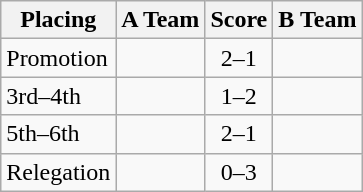<table class=wikitable style="border:1px solid #AAAAAA;">
<tr>
<th>Placing</th>
<th>A Team</th>
<th>Score</th>
<th>B Team</th>
</tr>
<tr>
<td>Promotion</td>
<td><strong></strong></td>
<td align="center">2–1</td>
<td></td>
</tr>
<tr>
<td>3rd–4th</td>
<td></td>
<td align="center">1–2</td>
<td></td>
</tr>
<tr>
<td>5th–6th</td>
<td></td>
<td align="center">2–1</td>
<td></td>
</tr>
<tr>
<td>Relegation</td>
<td><em></em></td>
<td align="center">0–3</td>
<td></td>
</tr>
</table>
